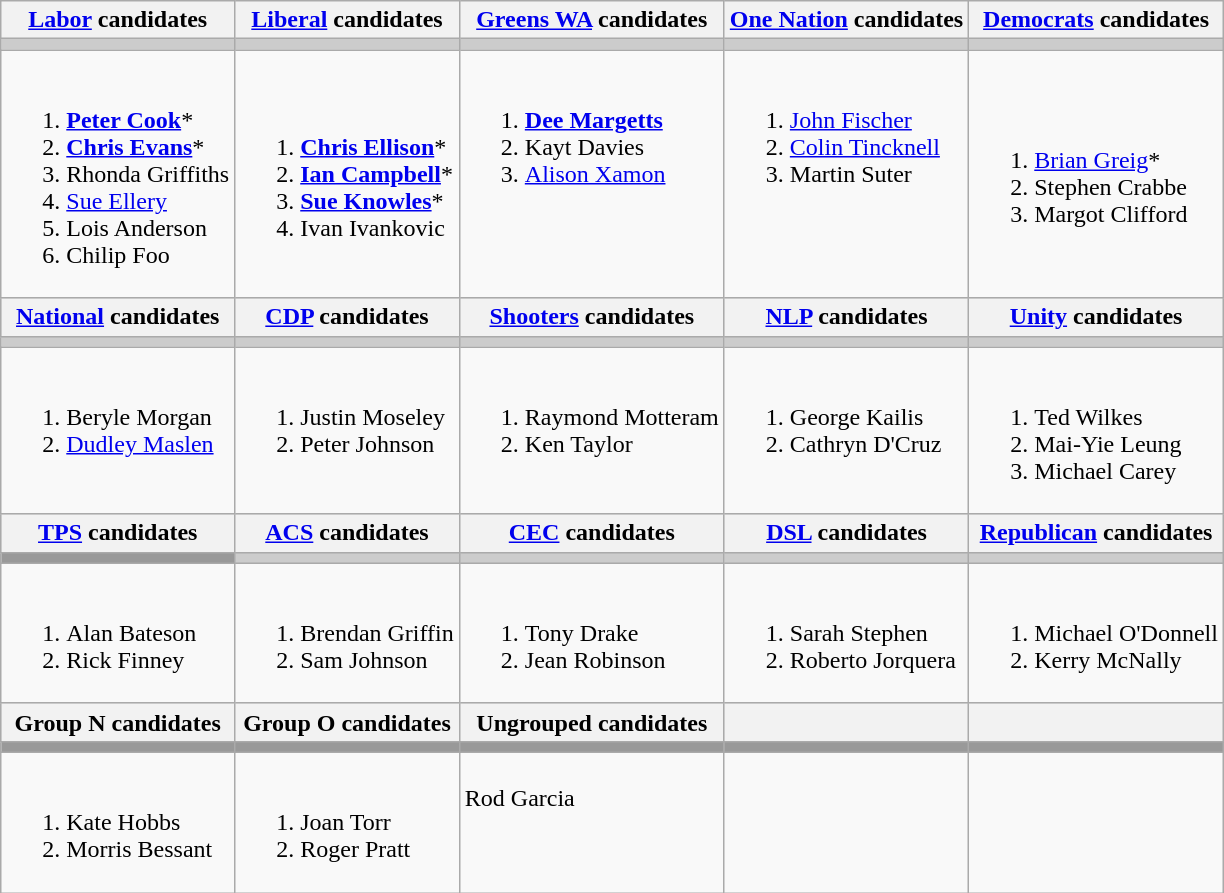<table class="wikitable">
<tr>
<th><a href='#'>Labor</a> candidates</th>
<th><a href='#'>Liberal</a> candidates</th>
<th><a href='#'>Greens WA</a> candidates</th>
<th><a href='#'>One Nation</a> candidates</th>
<th><a href='#'>Democrats</a> candidates</th>
</tr>
<tr bgcolor="#cccccc">
<td></td>
<td></td>
<td></td>
<td></td>
<td></td>
</tr>
<tr>
<td><br><ol><li><strong><a href='#'>Peter Cook</a></strong>*</li><li><strong><a href='#'>Chris Evans</a></strong>*</li><li>Rhonda Griffiths</li><li><a href='#'>Sue Ellery</a></li><li>Lois Anderson</li><li>Chilip Foo</li></ol></td>
<td><br><ol><li><strong><a href='#'>Chris Ellison</a></strong>*</li><li><strong><a href='#'>Ian Campbell</a></strong>*</li><li><strong><a href='#'>Sue Knowles</a></strong>*</li><li>Ivan Ivankovic</li></ol></td>
<td valign=top><br><ol><li><strong><a href='#'>Dee Margetts</a></strong></li><li>Kayt Davies</li><li><a href='#'>Alison Xamon</a></li></ol></td>
<td valign=top><br><ol><li><a href='#'>John Fischer</a></li><li><a href='#'>Colin Tincknell</a></li><li>Martin Suter</li></ol></td>
<td><br><ol><li><a href='#'>Brian Greig</a>*</li><li>Stephen Crabbe</li><li>Margot Clifford</li></ol></td>
</tr>
<tr bgcolor="#cccccc">
<th><a href='#'>National</a> candidates</th>
<th><a href='#'>CDP</a> candidates</th>
<th><a href='#'>Shooters</a> candidates</th>
<th><a href='#'>NLP</a> candidates</th>
<th><a href='#'>Unity</a> candidates</th>
</tr>
<tr bgcolor="#cccccc">
<td></td>
<td></td>
<td></td>
<td></td>
<td></td>
</tr>
<tr>
<td valign=top><br><ol><li>Beryle Morgan</li><li><a href='#'>Dudley Maslen</a></li></ol></td>
<td valign=top><br><ol><li>Justin Moseley</li><li>Peter Johnson</li></ol></td>
<td valign=top><br><ol><li>Raymond Motteram</li><li>Ken Taylor</li></ol></td>
<td valign=top><br><ol><li>George Kailis</li><li>Cathryn D'Cruz</li></ol></td>
<td valign=top><br><ol><li>Ted Wilkes</li><li>Mai-Yie Leung</li><li>Michael Carey</li></ol></td>
</tr>
<tr bgcolor="#cccccc">
<th><a href='#'>TPS</a> candidates</th>
<th><a href='#'>ACS</a> candidates</th>
<th><a href='#'>CEC</a> candidates</th>
<th><a href='#'>DSL</a> candidates</th>
<th><a href='#'>Republican</a> candidates</th>
</tr>
<tr bgcolor="#cccccc">
<td bgcolor="#999999"></td>
<td></td>
<td></td>
<td></td>
<td></td>
</tr>
<tr>
<td valign=top><br><ol><li>Alan Bateson</li><li>Rick Finney</li></ol></td>
<td valign=top><br><ol><li>Brendan Griffin</li><li>Sam Johnson</li></ol></td>
<td valign=top><br><ol><li>Tony Drake</li><li>Jean Robinson</li></ol></td>
<td valign=top><br><ol><li>Sarah Stephen</li><li>Roberto Jorquera</li></ol></td>
<td valign=top><br><ol><li>Michael O'Donnell</li><li>Kerry McNally</li></ol></td>
</tr>
<tr bgcolor="#cccccc">
<th>Group N candidates</th>
<th>Group O candidates</th>
<th>Ungrouped candidates</th>
<th></th>
<th></th>
</tr>
<tr bgcolor="#cccccc">
<td bgcolor="#999999"></td>
<td bgcolor="#999999"></td>
<td bgcolor="#999999"></td>
<td bgcolor="#999999"></td>
<td bgcolor="#999999"></td>
</tr>
<tr>
<td valign=top><br><ol><li>Kate Hobbs</li><li>Morris Bessant</li></ol></td>
<td valign=top><br><ol><li>Joan Torr</li><li>Roger Pratt</li></ol></td>
<td valign=top><br>Rod Garcia</td>
<td valign=top></td>
<td valign=top></td>
</tr>
</table>
